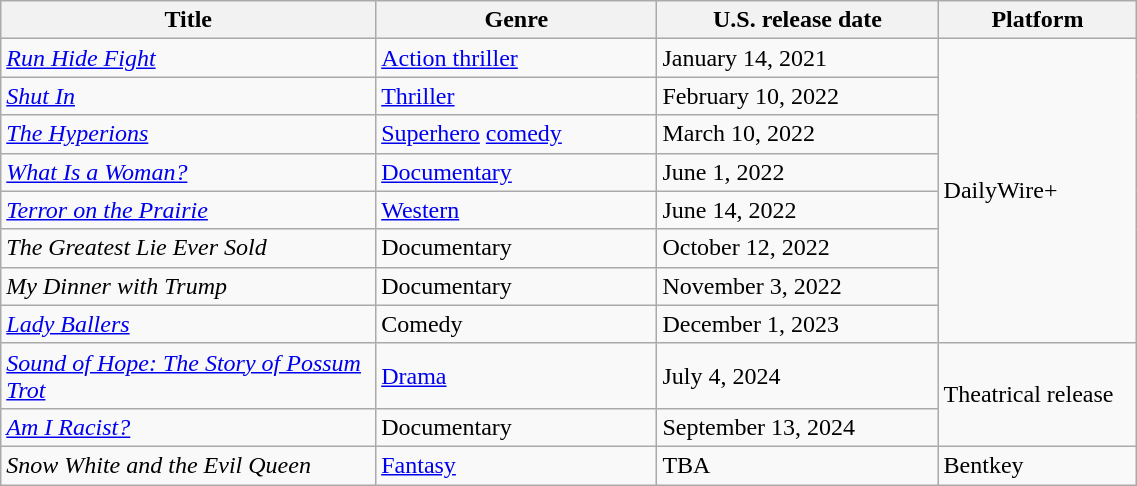<table class="wikitable sortable" style="width:60%;">
<tr>
<th style="width:20%;">Title</th>
<th style="width:15%;">Genre</th>
<th style="width:15%;">U.S. release date</th>
<th style="width:10%;">Platform</th>
</tr>
<tr>
<td><em><a href='#'>Run Hide Fight</a></em></td>
<td><a href='#'>Action thriller</a></td>
<td>January 14, 2021</td>
<td rowspan="8">DailyWire+</td>
</tr>
<tr>
<td><em><a href='#'>Shut In</a></em></td>
<td><a href='#'>Thriller</a></td>
<td>February 10, 2022</td>
</tr>
<tr>
<td><em><a href='#'>The Hyperions</a></em></td>
<td><a href='#'>Superhero</a> <a href='#'>comedy</a></td>
<td>March 10, 2022</td>
</tr>
<tr>
<td><em><a href='#'>What Is a Woman?</a></em></td>
<td><a href='#'>Documentary</a></td>
<td>June 1, 2022</td>
</tr>
<tr>
<td><em><a href='#'>Terror on the Prairie</a></em></td>
<td><a href='#'>Western</a></td>
<td>June 14, 2022</td>
</tr>
<tr>
<td><em>The Greatest Lie Ever Sold</em></td>
<td>Documentary</td>
<td>October 12, 2022</td>
</tr>
<tr>
<td><em>My Dinner with Trump</em></td>
<td>Documentary</td>
<td>November 3, 2022</td>
</tr>
<tr>
<td><em><a href='#'>Lady Ballers</a></em></td>
<td>Comedy</td>
<td>December 1, 2023</td>
</tr>
<tr>
<td><em><a href='#'>Sound of Hope: The Story of Possum Trot</a></em></td>
<td><a href='#'>Drama</a></td>
<td>July 4, 2024</td>
<td rowspan="2">Theatrical release</td>
</tr>
<tr>
<td><em><a href='#'>Am I Racist?</a></em></td>
<td>Documentary</td>
<td>September 13, 2024</td>
</tr>
<tr>
<td><em>Snow White and the Evil Queen</em></td>
<td><a href='#'>Fantasy</a></td>
<td>TBA</td>
<td>Bentkey</td>
</tr>
</table>
